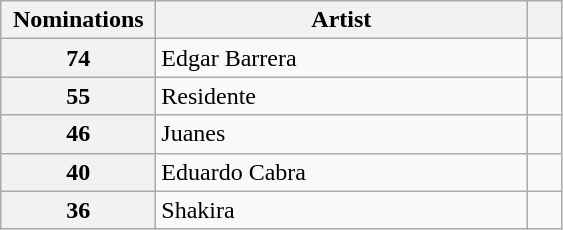<table class="wikitable plainrowheaders">
<tr>
<th scope="col" style="width:6em;">Nominations</th>
<th scope="col" style="width:15em;">Artist</th>
<th scope="col" style="width:1em;"></th>
</tr>
<tr>
<th>74</th>
<td>Edgar Barrera</td>
<td></td>
</tr>
<tr>
<th scope="row" style="text-align:center">55</th>
<td>Residente</td>
<td></td>
</tr>
<tr>
<th scope="row" style="text-align:center">46</th>
<td>Juanes</td>
<td></td>
</tr>
<tr>
<th scope="row" style="text-align:center">40</th>
<td>Eduardo Cabra</td>
<td></td>
</tr>
<tr>
<th scope="row" style="text-align:center">36</th>
<td>Shakira</td>
<td></td>
</tr>
</table>
